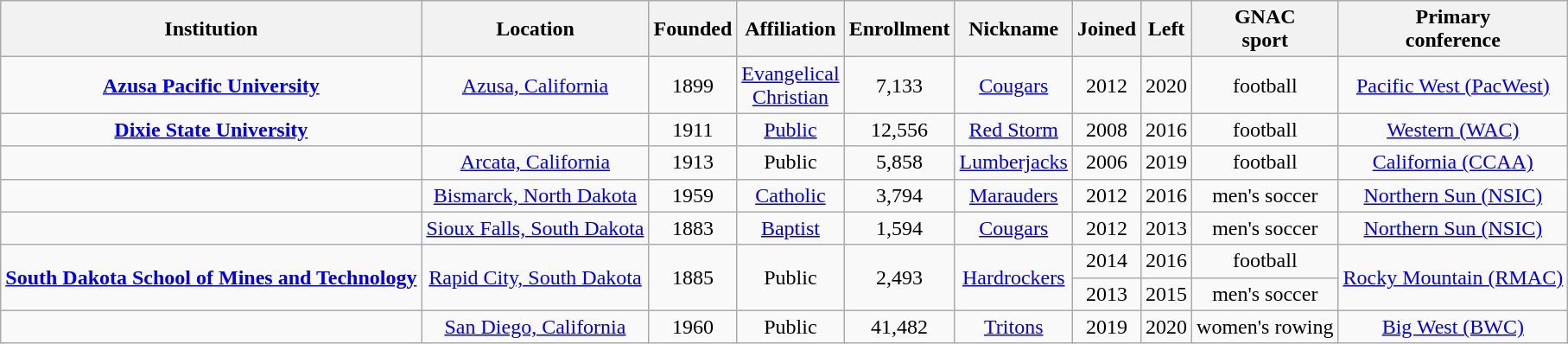<table class="wikitable sortable" style="text-align:center">
<tr>
<th>Institution</th>
<th>Location</th>
<th>Founded</th>
<th>Affiliation</th>
<th>Enrollment</th>
<th>Nickname</th>
<th>Joined</th>
<th>Left</th>
<th>GNAC<br>sport</th>
<th>Primary<br>conference</th>
</tr>
<tr>
<td><strong><a href='#'>Azusa Pacific University</a></strong></td>
<td><a href='#'>Azusa, California</a></td>
<td>1899</td>
<td><a href='#'>Evangelical<br>Christian</a></td>
<td>7,133</td>
<td><a href='#'>Cougars</a></td>
<td>2012</td>
<td>2020</td>
<td>football</td>
<td><a href='#'>Pacific West (PacWest)</a></td>
</tr>
<tr>
<td><strong><a href='#'>Dixie State University</a></strong></td>
<td></td>
<td>1911</td>
<td><a href='#'>Public</a></td>
<td>12,556</td>
<td><a href='#'>Red Storm</a></td>
<td>2008</td>
<td>2016</td>
<td>football</td>
<td nowrap><a href='#'>Western (WAC)</a></td>
</tr>
<tr>
<td></td>
<td><a href='#'>Arcata, California</a></td>
<td>1913</td>
<td>Public</td>
<td>5,858</td>
<td><a href='#'>Lumberjacks</a></td>
<td>2006</td>
<td>2019</td>
<td>football</td>
<td><a href='#'>California (CCAA)</a></td>
</tr>
<tr>
<td></td>
<td><a href='#'>Bismarck, North Dakota</a></td>
<td>1959</td>
<td><a href='#'>Catholic</a></td>
<td>3,794</td>
<td><a href='#'>Marauders</a></td>
<td>2012</td>
<td>2016</td>
<td>men's soccer</td>
<td><a href='#'>Northern Sun (NSIC)</a></td>
</tr>
<tr>
<td></td>
<td><a href='#'>Sioux Falls, South Dakota</a></td>
<td>1883</td>
<td><a href='#'>Baptist</a></td>
<td>1,594</td>
<td><a href='#'>Cougars</a></td>
<td>2012</td>
<td>2013</td>
<td nowrap>men's soccer</td>
<td><a href='#'>Northern Sun (NSIC)</a></td>
</tr>
<tr>
<td rowspan="2"><strong><a href='#'>South Dakota School of Mines and Technology</a></strong></td>
<td rowspan="2"><a href='#'>Rapid City, South Dakota</a></td>
<td rowspan="2">1885</td>
<td rowspan="2">Public</td>
<td rowspan="2">2,493</td>
<td rowspan="2"><a href='#'>Hardrockers</a></td>
<td>2014</td>
<td>2016</td>
<td>football</td>
<td rowspan="2"><a href='#'>Rocky Mountain (RMAC)</a></td>
</tr>
<tr>
<td>2013</td>
<td>2015</td>
<td>men's soccer</td>
</tr>
<tr>
<td></td>
<td><a href='#'>San Diego, California</a></td>
<td>1960</td>
<td>Public</td>
<td>41,482</td>
<td><a href='#'>Tritons</a></td>
<td>2019</td>
<td>2020</td>
<td>women's rowing</td>
<td><a href='#'>Big West (BWC)</a></td>
</tr>
</table>
